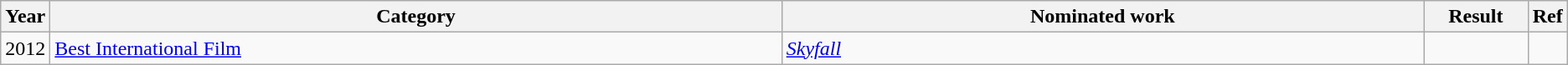<table class="wikitable sortable">
<tr>
<th scope="col" style="width:1em;">Year</th>
<th scope="col" style="width:40em;">Category</th>
<th scope="col" style="width:35em;">Nominated work</th>
<th scope="col" style="width:5em;">Result</th>
<th scope="col" style="width:1em;" class="unsortable">Ref</th>
</tr>
<tr>
<td>2012</td>
<td><a href='#'>Best International Film</a></td>
<td><em><a href='#'>Skyfall</a></em></td>
<td></td>
<td></td>
</tr>
</table>
